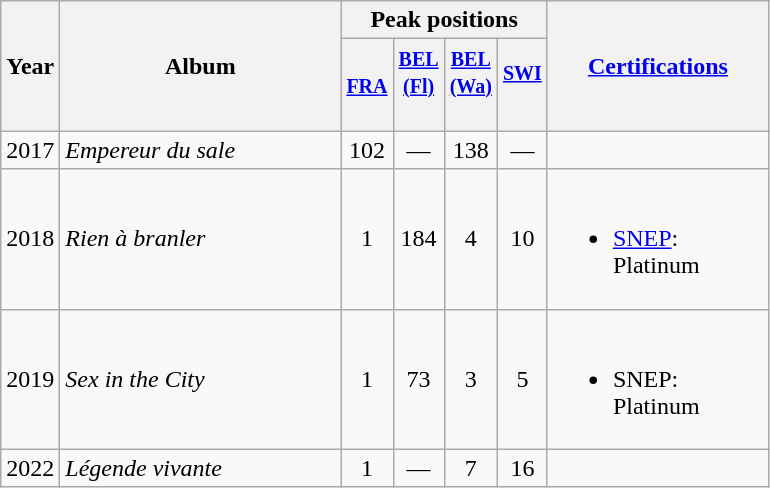<table class="wikitable">
<tr>
<th align="center" rowspan="2" width="10">Year</th>
<th align="center" rowspan="2" width="180">Album</th>
<th align="center" colspan="4" width="30">Peak positions</th>
<th align="center" rowspan="2" width="140"><a href='#'>Certifications</a></th>
</tr>
<tr>
<th width="20"><small><a href='#'>FRA</a><br></small></th>
<th width="20"><small><a href='#'>BEL<br>(Fl)</a><br></small><br></th>
<th width="20"><small><a href='#'>BEL<br>(Wa)</a><br></small><br></th>
<th width="20"><small><a href='#'>SWI</a><br></small><br></th>
</tr>
<tr>
<td align="center">2017</td>
<td><em>Empereur du sale</em></td>
<td align="center">102</td>
<td align="center">—</td>
<td align="center">138</td>
<td align="center">—</td>
<td></td>
</tr>
<tr>
<td align="center">2018</td>
<td><em>Rien à branler</em></td>
<td align="center">1</td>
<td align="center">184</td>
<td align="center">4</td>
<td align="center">10</td>
<td><br><ul><li><a href='#'>SNEP</a>: Platinum</li></ul></td>
</tr>
<tr>
<td align="center">2019</td>
<td><em>Sex in the City</em></td>
<td align="center">1</td>
<td align="center">73</td>
<td align="center">3</td>
<td align="center">5</td>
<td><br><ul><li>SNEP: Platinum</li></ul></td>
</tr>
<tr>
<td align="center">2022</td>
<td><em>Légende vivante</em></td>
<td align="center">1</td>
<td align="center">—</td>
<td align="center">7</td>
<td align="center">16</td>
<td></td>
</tr>
</table>
